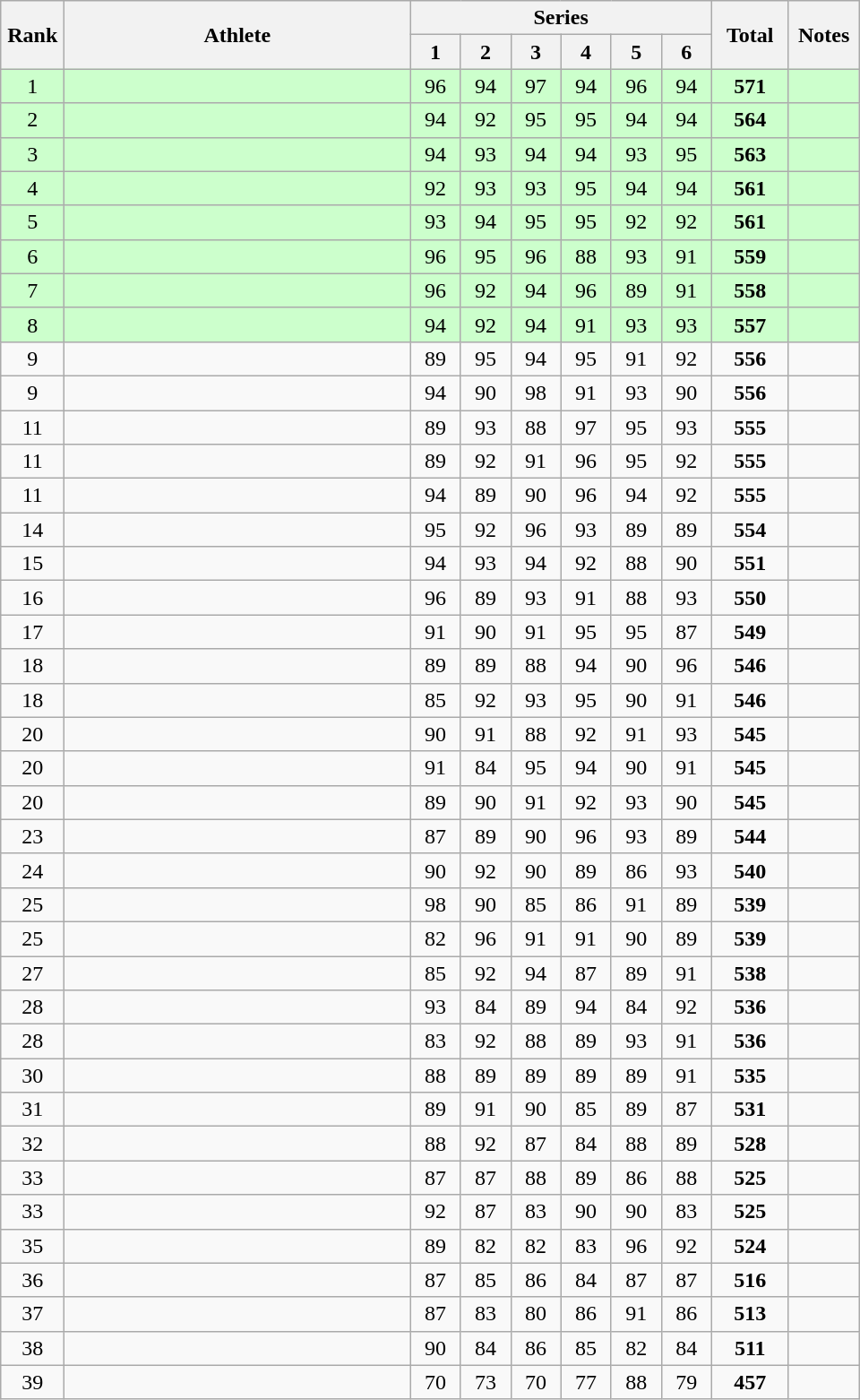<table class="wikitable" style="text-align:center">
<tr>
<th rowspan=2 width=40>Rank</th>
<th rowspan=2 width=250>Athlete</th>
<th colspan=6>Series</th>
<th rowspan=2 width=50>Total</th>
<th rowspan=2 width=45>Notes</th>
</tr>
<tr>
<th width=30>1</th>
<th width=30>2</th>
<th width=30>3</th>
<th width=30>4</th>
<th width=30>5</th>
<th width=30>6</th>
</tr>
<tr bgcolor=ccffcc>
<td>1</td>
<td align=left></td>
<td>96</td>
<td>94</td>
<td>97</td>
<td>94</td>
<td>96</td>
<td>94</td>
<td><strong>571</strong></td>
<td></td>
</tr>
<tr bgcolor=ccffcc>
<td>2</td>
<td align=left></td>
<td>94</td>
<td>92</td>
<td>95</td>
<td>95</td>
<td>94</td>
<td>94</td>
<td><strong>564</strong></td>
<td></td>
</tr>
<tr bgcolor=ccffcc>
<td>3</td>
<td align=left></td>
<td>94</td>
<td>93</td>
<td>94</td>
<td>94</td>
<td>93</td>
<td>95</td>
<td><strong>563</strong></td>
<td></td>
</tr>
<tr bgcolor=ccffcc>
<td>4</td>
<td align=left></td>
<td>92</td>
<td>93</td>
<td>93</td>
<td>95</td>
<td>94</td>
<td>94</td>
<td><strong>561</strong></td>
<td></td>
</tr>
<tr bgcolor=ccffcc>
<td>5</td>
<td align=left></td>
<td>93</td>
<td>94</td>
<td>95</td>
<td>95</td>
<td>92</td>
<td>92</td>
<td><strong>561</strong></td>
<td></td>
</tr>
<tr bgcolor=ccffcc>
<td>6</td>
<td align=left></td>
<td>96</td>
<td>95</td>
<td>96</td>
<td>88</td>
<td>93</td>
<td>91</td>
<td><strong>559</strong></td>
<td></td>
</tr>
<tr bgcolor=ccffcc>
<td>7</td>
<td align=left></td>
<td>96</td>
<td>92</td>
<td>94</td>
<td>96</td>
<td>89</td>
<td>91</td>
<td><strong>558</strong></td>
<td></td>
</tr>
<tr bgcolor=ccffcc>
<td>8</td>
<td align=left></td>
<td>94</td>
<td>92</td>
<td>94</td>
<td>91</td>
<td>93</td>
<td>93</td>
<td><strong>557</strong></td>
<td></td>
</tr>
<tr>
<td>9</td>
<td align=left></td>
<td>89</td>
<td>95</td>
<td>94</td>
<td>95</td>
<td>91</td>
<td>92</td>
<td><strong>556</strong></td>
<td></td>
</tr>
<tr>
<td>9</td>
<td align=left></td>
<td>94</td>
<td>90</td>
<td>98</td>
<td>91</td>
<td>93</td>
<td>90</td>
<td><strong>556</strong></td>
<td></td>
</tr>
<tr>
<td>11</td>
<td align=left></td>
<td>89</td>
<td>93</td>
<td>88</td>
<td>97</td>
<td>95</td>
<td>93</td>
<td><strong>555</strong></td>
<td></td>
</tr>
<tr>
<td>11</td>
<td align=left></td>
<td>89</td>
<td>92</td>
<td>91</td>
<td>96</td>
<td>95</td>
<td>92</td>
<td><strong>555</strong></td>
<td></td>
</tr>
<tr>
<td>11</td>
<td align=left></td>
<td>94</td>
<td>89</td>
<td>90</td>
<td>96</td>
<td>94</td>
<td>92</td>
<td><strong>555</strong></td>
<td></td>
</tr>
<tr>
<td>14</td>
<td align=left></td>
<td>95</td>
<td>92</td>
<td>96</td>
<td>93</td>
<td>89</td>
<td>89</td>
<td><strong>554</strong></td>
<td></td>
</tr>
<tr>
<td>15</td>
<td align=left></td>
<td>94</td>
<td>93</td>
<td>94</td>
<td>92</td>
<td>88</td>
<td>90</td>
<td><strong>551</strong></td>
<td></td>
</tr>
<tr>
<td>16</td>
<td align=left></td>
<td>96</td>
<td>89</td>
<td>93</td>
<td>91</td>
<td>88</td>
<td>93</td>
<td><strong>550</strong></td>
<td></td>
</tr>
<tr>
<td>17</td>
<td align=left></td>
<td>91</td>
<td>90</td>
<td>91</td>
<td>95</td>
<td>95</td>
<td>87</td>
<td><strong>549</strong></td>
<td></td>
</tr>
<tr>
<td>18</td>
<td align=left></td>
<td>89</td>
<td>89</td>
<td>88</td>
<td>94</td>
<td>90</td>
<td>96</td>
<td><strong>546</strong></td>
<td></td>
</tr>
<tr>
<td>18</td>
<td align=left></td>
<td>85</td>
<td>92</td>
<td>93</td>
<td>95</td>
<td>90</td>
<td>91</td>
<td><strong>546</strong></td>
<td></td>
</tr>
<tr>
<td>20</td>
<td align=left></td>
<td>90</td>
<td>91</td>
<td>88</td>
<td>92</td>
<td>91</td>
<td>93</td>
<td><strong>545</strong></td>
<td></td>
</tr>
<tr>
<td>20</td>
<td align=left></td>
<td>91</td>
<td>84</td>
<td>95</td>
<td>94</td>
<td>90</td>
<td>91</td>
<td><strong>545</strong></td>
<td></td>
</tr>
<tr>
<td>20</td>
<td align=left></td>
<td>89</td>
<td>90</td>
<td>91</td>
<td>92</td>
<td>93</td>
<td>90</td>
<td><strong>545</strong></td>
<td></td>
</tr>
<tr>
<td>23</td>
<td align=left></td>
<td>87</td>
<td>89</td>
<td>90</td>
<td>96</td>
<td>93</td>
<td>89</td>
<td><strong>544</strong></td>
<td></td>
</tr>
<tr>
<td>24</td>
<td align=left></td>
<td>90</td>
<td>92</td>
<td>90</td>
<td>89</td>
<td>86</td>
<td>93</td>
<td><strong>540</strong></td>
<td></td>
</tr>
<tr>
<td>25</td>
<td align=left></td>
<td>98</td>
<td>90</td>
<td>85</td>
<td>86</td>
<td>91</td>
<td>89</td>
<td><strong>539</strong></td>
<td></td>
</tr>
<tr>
<td>25</td>
<td align=left></td>
<td>82</td>
<td>96</td>
<td>91</td>
<td>91</td>
<td>90</td>
<td>89</td>
<td><strong>539</strong></td>
<td></td>
</tr>
<tr>
<td>27</td>
<td align=left></td>
<td>85</td>
<td>92</td>
<td>94</td>
<td>87</td>
<td>89</td>
<td>91</td>
<td><strong>538</strong></td>
<td></td>
</tr>
<tr>
<td>28</td>
<td align=left></td>
<td>93</td>
<td>84</td>
<td>89</td>
<td>94</td>
<td>84</td>
<td>92</td>
<td><strong>536</strong></td>
<td></td>
</tr>
<tr>
<td>28</td>
<td align=left></td>
<td>83</td>
<td>92</td>
<td>88</td>
<td>89</td>
<td>93</td>
<td>91</td>
<td><strong>536</strong></td>
<td></td>
</tr>
<tr>
<td>30</td>
<td align=left></td>
<td>88</td>
<td>89</td>
<td>89</td>
<td>89</td>
<td>89</td>
<td>91</td>
<td><strong>535</strong></td>
<td></td>
</tr>
<tr>
<td>31</td>
<td align=left></td>
<td>89</td>
<td>91</td>
<td>90</td>
<td>85</td>
<td>89</td>
<td>87</td>
<td><strong>531</strong></td>
<td></td>
</tr>
<tr>
<td>32</td>
<td align=left></td>
<td>88</td>
<td>92</td>
<td>87</td>
<td>84</td>
<td>88</td>
<td>89</td>
<td><strong>528</strong></td>
<td></td>
</tr>
<tr>
<td>33</td>
<td align=left></td>
<td>87</td>
<td>87</td>
<td>88</td>
<td>89</td>
<td>86</td>
<td>88</td>
<td><strong>525</strong></td>
<td></td>
</tr>
<tr>
<td>33</td>
<td align=left></td>
<td>92</td>
<td>87</td>
<td>83</td>
<td>90</td>
<td>90</td>
<td>83</td>
<td><strong>525</strong></td>
<td></td>
</tr>
<tr>
<td>35</td>
<td align=left></td>
<td>89</td>
<td>82</td>
<td>82</td>
<td>83</td>
<td>96</td>
<td>92</td>
<td><strong>524</strong></td>
<td></td>
</tr>
<tr>
<td>36</td>
<td align=left></td>
<td>87</td>
<td>85</td>
<td>86</td>
<td>84</td>
<td>87</td>
<td>87</td>
<td><strong>516</strong></td>
<td></td>
</tr>
<tr>
<td>37</td>
<td align=left></td>
<td>87</td>
<td>83</td>
<td>80</td>
<td>86</td>
<td>91</td>
<td>86</td>
<td><strong>513</strong></td>
<td></td>
</tr>
<tr>
<td>38</td>
<td align=left></td>
<td>90</td>
<td>84</td>
<td>86</td>
<td>85</td>
<td>82</td>
<td>84</td>
<td><strong>511</strong></td>
<td></td>
</tr>
<tr>
<td>39</td>
<td align=left></td>
<td>70</td>
<td>73</td>
<td>70</td>
<td>77</td>
<td>88</td>
<td>79</td>
<td><strong>457</strong></td>
<td></td>
</tr>
</table>
